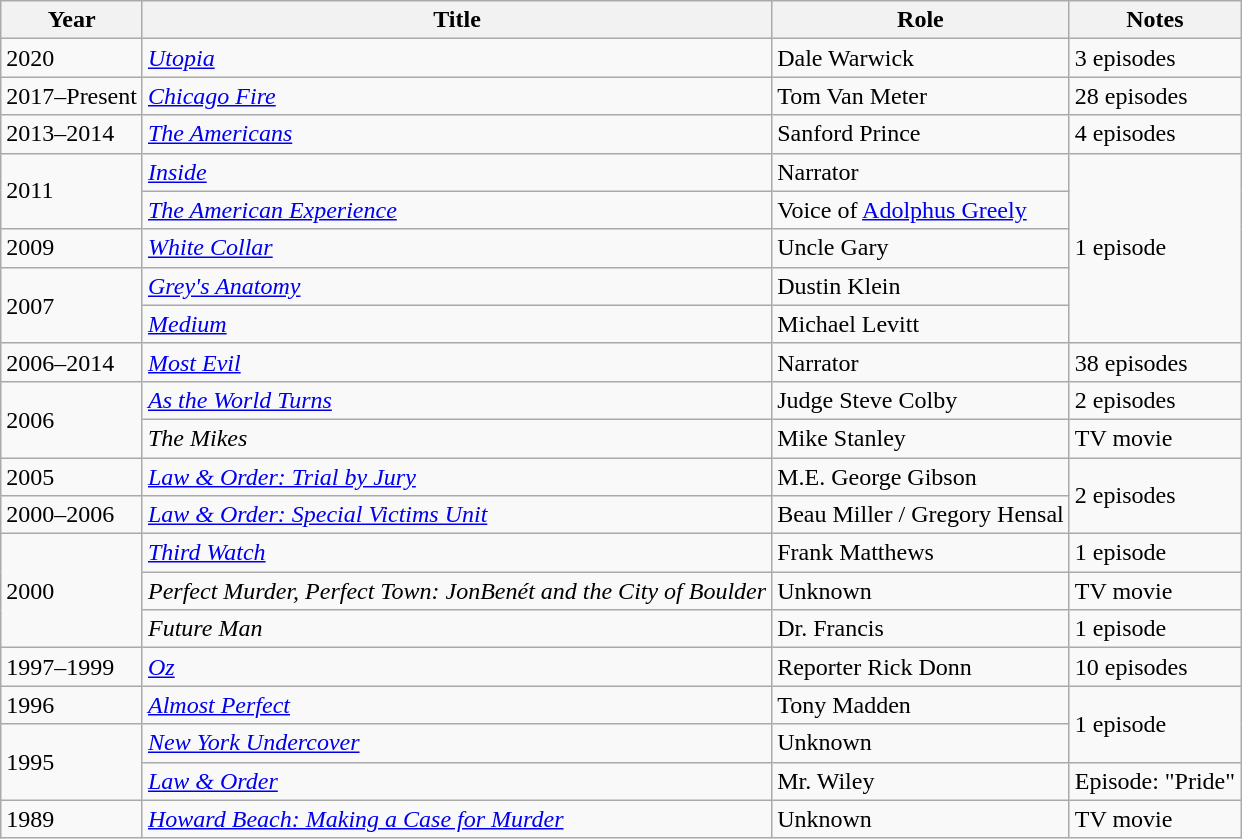<table class="wikitable">
<tr>
<th>Year</th>
<th>Title</th>
<th>Role</th>
<th>Notes</th>
</tr>
<tr>
<td>2020</td>
<td><em><a href='#'>Utopia</a></em></td>
<td>Dale Warwick</td>
<td>3 episodes</td>
</tr>
<tr>
<td>2017–Present</td>
<td><em><a href='#'>Chicago Fire</a></em></td>
<td>Tom Van Meter</td>
<td>28 episodes</td>
</tr>
<tr>
<td>2013–2014</td>
<td><em><a href='#'>The Americans</a></em></td>
<td>Sanford Prince</td>
<td>4 episodes</td>
</tr>
<tr>
<td rowspan="2">2011</td>
<td><em><a href='#'>Inside</a></em></td>
<td>Narrator</td>
<td rowspan="5">1 episode</td>
</tr>
<tr>
<td><em><a href='#'>The American Experience</a></em></td>
<td>Voice of <a href='#'>Adolphus Greely</a></td>
</tr>
<tr>
<td>2009</td>
<td><em><a href='#'>White Collar</a></em></td>
<td>Uncle Gary</td>
</tr>
<tr>
<td rowspan="2">2007</td>
<td><em><a href='#'>Grey's Anatomy</a></em></td>
<td>Dustin Klein</td>
</tr>
<tr>
<td><em><a href='#'>Medium</a></em></td>
<td>Michael Levitt</td>
</tr>
<tr>
<td>2006–2014</td>
<td><em><a href='#'>Most Evil</a></em></td>
<td>Narrator</td>
<td>38 episodes</td>
</tr>
<tr>
<td rowspan="2">2006</td>
<td><em><a href='#'>As the World Turns</a></em></td>
<td>Judge Steve Colby</td>
<td>2 episodes</td>
</tr>
<tr>
<td><em>The Mikes</em></td>
<td>Mike Stanley</td>
<td>TV movie</td>
</tr>
<tr>
<td>2005</td>
<td><em><a href='#'>Law & Order: Trial by Jury</a></em></td>
<td>M.E. George Gibson</td>
<td rowspan="2">2 episodes</td>
</tr>
<tr>
<td>2000–2006</td>
<td><em><a href='#'>Law & Order: Special Victims Unit</a></em></td>
<td>Beau Miller / Gregory Hensal</td>
</tr>
<tr>
<td rowspan="3">2000</td>
<td><em><a href='#'>Third Watch</a></em></td>
<td>Frank Matthews</td>
<td>1 episode</td>
</tr>
<tr>
<td><em>Perfect Murder, Perfect Town: JonBenét and the City of Boulder</em></td>
<td>Unknown</td>
<td>TV movie</td>
</tr>
<tr>
<td><em>Future Man</em></td>
<td>Dr. Francis</td>
<td>1 episode</td>
</tr>
<tr>
<td>1997–1999</td>
<td><em><a href='#'>Oz</a></em></td>
<td>Reporter Rick Donn</td>
<td>10 episodes</td>
</tr>
<tr>
<td>1996</td>
<td><em><a href='#'>Almost Perfect</a></em></td>
<td>Tony Madden</td>
<td rowspan="2">1 episode</td>
</tr>
<tr>
<td rowspan="2">1995</td>
<td><em><a href='#'>New York Undercover</a></em></td>
<td>Unknown</td>
</tr>
<tr>
<td><em><a href='#'>Law & Order</a></em></td>
<td>Mr. Wiley</td>
<td>Episode: "Pride"</td>
</tr>
<tr>
<td>1989</td>
<td><em><a href='#'>Howard Beach: Making a Case for Murder</a></em></td>
<td>Unknown</td>
<td>TV movie</td>
</tr>
</table>
